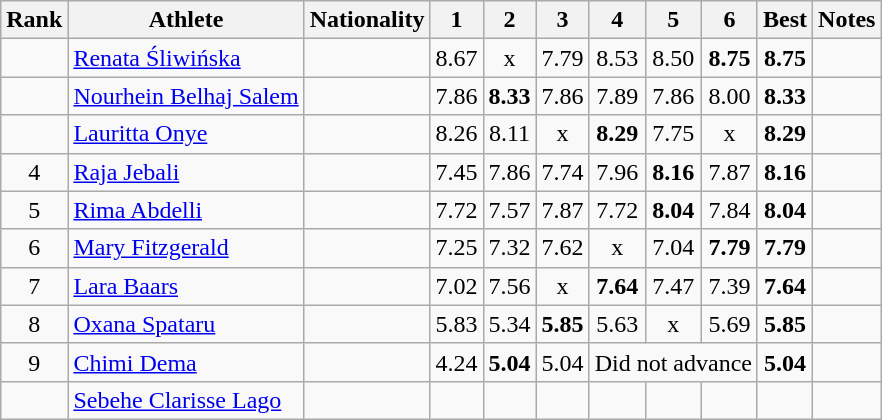<table class="wikitable sortable" style="text-align:center">
<tr>
<th>Rank</th>
<th>Athlete</th>
<th>Nationality</th>
<th>1</th>
<th>2</th>
<th>3</th>
<th>4</th>
<th>5</th>
<th>6</th>
<th>Best</th>
<th>Notes</th>
</tr>
<tr>
<td></td>
<td align="left"><a href='#'>Renata Śliwińska</a></td>
<td align="left"></td>
<td>8.67</td>
<td>x</td>
<td>7.79</td>
<td>8.53</td>
<td>8.50</td>
<td><strong>8.75</strong></td>
<td><strong>8.75</strong></td>
<td></td>
</tr>
<tr>
<td></td>
<td align="left"><a href='#'>Nourhein Belhaj Salem</a></td>
<td align="left"></td>
<td>7.86</td>
<td><strong>8.33</strong></td>
<td>7.86</td>
<td>7.89</td>
<td>7.86</td>
<td>8.00</td>
<td><strong>8.33</strong></td>
<td></td>
</tr>
<tr>
<td></td>
<td align="left"><a href='#'>Lauritta Onye</a></td>
<td align="left"></td>
<td>8.26</td>
<td>8.11</td>
<td>x</td>
<td><strong>8.29</strong></td>
<td>7.75</td>
<td>x</td>
<td><strong>8.29</strong></td>
<td></td>
</tr>
<tr>
<td>4</td>
<td align="left"><a href='#'>Raja Jebali</a></td>
<td align="left"></td>
<td>7.45</td>
<td>7.86</td>
<td>7.74</td>
<td>7.96</td>
<td><strong>8.16</strong></td>
<td>7.87</td>
<td><strong>8.16</strong></td>
<td></td>
</tr>
<tr>
<td>5</td>
<td align="left"><a href='#'>Rima Abdelli</a></td>
<td align="left"></td>
<td>7.72</td>
<td>7.57</td>
<td>7.87</td>
<td>7.72</td>
<td><strong>8.04</strong></td>
<td>7.84</td>
<td><strong>8.04</strong></td>
<td></td>
</tr>
<tr>
<td>6</td>
<td align="left"><a href='#'>Mary Fitzgerald</a></td>
<td align="left"></td>
<td>7.25</td>
<td>7.32</td>
<td>7.62</td>
<td>x</td>
<td>7.04</td>
<td><strong>7.79</strong></td>
<td><strong>7.79</strong></td>
<td></td>
</tr>
<tr>
<td>7</td>
<td align="left"><a href='#'>Lara Baars</a></td>
<td align="left"></td>
<td>7.02</td>
<td>7.56</td>
<td>x</td>
<td><strong>7.64</strong></td>
<td>7.47</td>
<td>7.39</td>
<td><strong>7.64</strong></td>
<td></td>
</tr>
<tr>
<td>8</td>
<td align="left"><a href='#'>Oxana Spataru</a></td>
<td align="left"></td>
<td>5.83</td>
<td>5.34</td>
<td><strong>5.85</strong></td>
<td>5.63</td>
<td>x</td>
<td>5.69</td>
<td><strong>5.85</strong></td>
<td></td>
</tr>
<tr>
<td>9</td>
<td align="left"><a href='#'>Chimi Dema</a></td>
<td align="left"></td>
<td>4.24</td>
<td><strong>5.04</strong></td>
<td>5.04</td>
<td colspan="3">Did not advance</td>
<td><strong>5.04</strong></td>
<td></td>
</tr>
<tr>
<td></td>
<td align="left"><a href='#'>Sebehe Clarisse Lago</a></td>
<td align="left"></td>
<td></td>
<td></td>
<td></td>
<td></td>
<td></td>
<td></td>
<td></td>
<td></td>
</tr>
</table>
